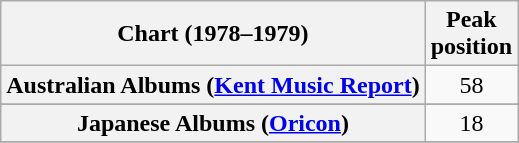<table class="wikitable sortable plainrowheaders">
<tr>
<th scope="col">Chart (1978–1979)</th>
<th scope="col">Peak<br>position</th>
</tr>
<tr>
<th scope="row">Australian Albums (<a href='#'>Kent Music Report</a>)</th>
<td align="center">58</td>
</tr>
<tr>
</tr>
<tr>
<th scope="row">Japanese Albums (<a href='#'>Oricon</a>)</th>
<td align="center">18</td>
</tr>
<tr>
</tr>
</table>
